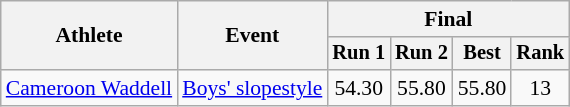<table class="wikitable" style="font-size:90%">
<tr>
<th rowspan=2>Athlete</th>
<th rowspan=2>Event</th>
<th colspan=5>Final</th>
</tr>
<tr style="font-size:95%">
<th>Run 1</th>
<th>Run 2</th>
<th>Best</th>
<th>Rank</th>
</tr>
<tr align=center>
<td align=left><a href='#'>Cameroon Waddell</a></td>
<td align=left><a href='#'>Boys' slopestyle</a></td>
<td>54.30</td>
<td>55.80</td>
<td>55.80</td>
<td>13</td>
</tr>
</table>
